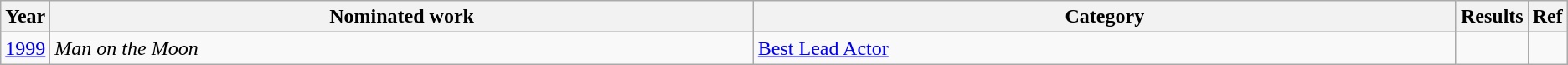<table class="wikitable">
<tr>
<th scope="col" style="width:1em;">Year</th>
<th scope="col" style="width:35em;">Nominated work</th>
<th scope="col" style="width:35em;">Category</th>
<th scope="col" style="width:1em;">Results</th>
<th scope="col" style="width:1em;">Ref</th>
</tr>
<tr>
<td><a href='#'>1999</a></td>
<td><em>Man on the Moon</em></td>
<td><a href='#'>Best Lead Actor</a></td>
<td></td>
<td></td>
</tr>
</table>
